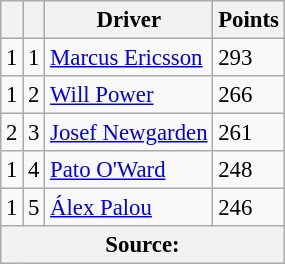<table class="wikitable" style="font-size: 95%;">
<tr>
<th scope="col"></th>
<th scope="col"></th>
<th scope="col">Driver</th>
<th scope="col">Points</th>
</tr>
<tr>
<td align="left"> 1</td>
<td align="center">1</td>
<td> <a href='#'>Marcus Ericsson</a></td>
<td align="left">293</td>
</tr>
<tr>
<td align="left"> 1</td>
<td align="center">2</td>
<td> <a href='#'>Will Power</a></td>
<td align="left">266</td>
</tr>
<tr>
<td align="left"> 2</td>
<td align="center">3</td>
<td> <a href='#'>Josef Newgarden</a></td>
<td align="left">261</td>
</tr>
<tr>
<td align="left"> 1</td>
<td align="center">4</td>
<td> <a href='#'>Pato O'Ward</a></td>
<td align="left">248</td>
</tr>
<tr>
<td align="left"> 1</td>
<td align="center">5</td>
<td> <a href='#'>Álex Palou</a></td>
<td align="left">246</td>
</tr>
<tr>
<th colspan=4>Source:</th>
</tr>
</table>
